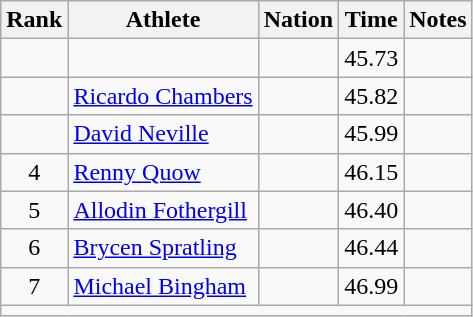<table class="wikitable mw-datatable sortable" style="text-align:center;">
<tr>
<th>Rank</th>
<th>Athlete</th>
<th>Nation</th>
<th>Time</th>
<th>Notes</th>
</tr>
<tr>
<td></td>
<td align=left></td>
<td align=left></td>
<td>45.73</td>
<td></td>
</tr>
<tr>
<td></td>
<td align=left><a href='#'>Ricardo Chambers</a></td>
<td align=left></td>
<td>45.82</td>
<td></td>
</tr>
<tr>
<td></td>
<td align=left><a href='#'>David Neville</a></td>
<td align=left></td>
<td>45.99</td>
<td></td>
</tr>
<tr>
<td>4</td>
<td align=left><a href='#'>Renny Quow</a></td>
<td align=left></td>
<td>46.15</td>
<td></td>
</tr>
<tr>
<td>5</td>
<td align=left><a href='#'>Allodin Fothergill</a></td>
<td align=left></td>
<td>46.40</td>
<td></td>
</tr>
<tr>
<td>6</td>
<td align=left><a href='#'>Brycen Spratling</a></td>
<td align=left></td>
<td>46.44</td>
<td></td>
</tr>
<tr>
<td>7</td>
<td align=left><a href='#'>Michael Bingham</a></td>
<td align=left></td>
<td>46.99</td>
<td></td>
</tr>
<tr class="sortbottom">
<td colspan=5></td>
</tr>
</table>
